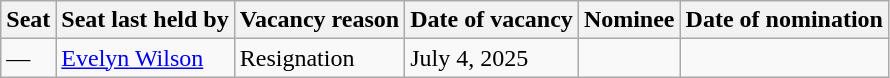<table class=wikitable>
<tr>
<th>Seat</th>
<th>Seat last held by</th>
<th>Vacancy reason</th>
<th>Date of vacancy</th>
<th>Nominee</th>
<th>Date of nomination</th>
</tr>
<tr>
<td>—</td>
<td><a href='#'>Evelyn Wilson</a></td>
<td>Resignation</td>
<td>July 4, 2025</td>
<td align="center"></td>
<td align="center"></td>
</tr>
</table>
